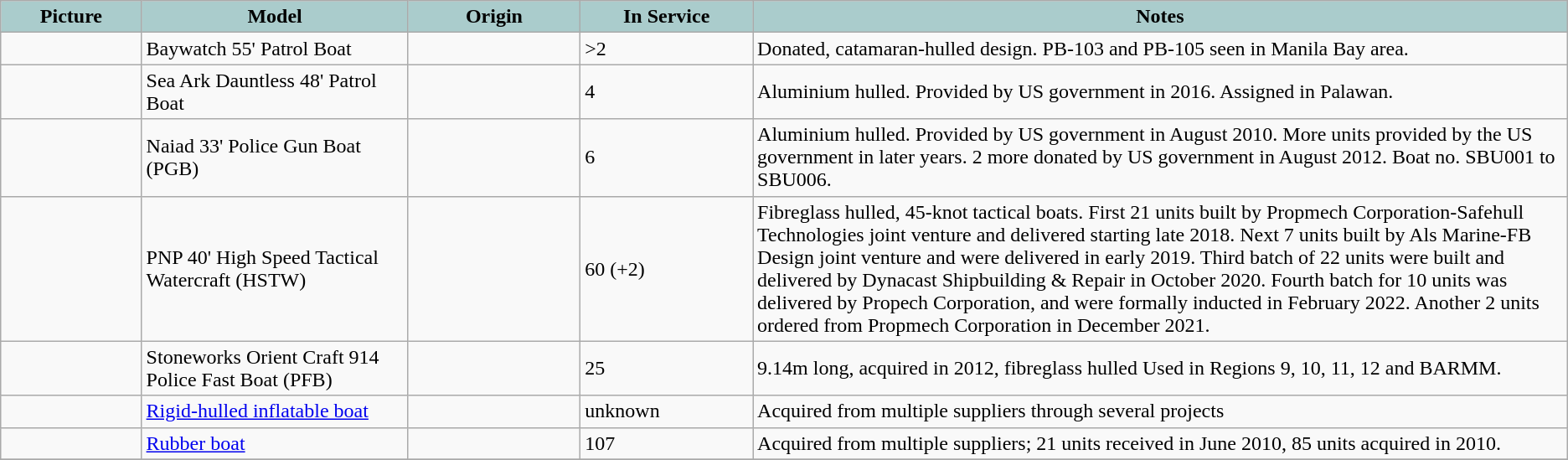<table class="wikitable">
<tr>
<th style="text-align: center; background:#acc; width:9%;">Picture</th>
<th style="text-align: center; background:#acc; width:17%;">Model</th>
<th style="text-align: center; background:#acc; width:11%;">Origin</th>
<th style="text-align: center; background:#acc; width:11%;">In Service</th>
<th style="text-align: center; background:#acc; width:52%;">Notes</th>
</tr>
<tr>
<td></td>
<td>Baywatch 55' Patrol Boat</td>
<td></td>
<td>>2</td>
<td>Donated, catamaran-hulled design. PB-103 and PB-105 seen in Manila Bay area.</td>
</tr>
<tr>
<td></td>
<td>Sea Ark Dauntless 48' Patrol Boat</td>
<td></td>
<td>4</td>
<td>Aluminium hulled. Provided by US government in 2016. Assigned in Palawan.</td>
</tr>
<tr>
<td></td>
<td>Naiad 33' Police Gun Boat (PGB)</td>
<td></td>
<td>6</td>
<td>Aluminium hulled. Provided by US government in August 2010. More units provided by the US government in later years. 2 more donated by US government in August 2012. Boat no. SBU001 to SBU006.</td>
</tr>
<tr>
<td></td>
<td>PNP 40' High Speed Tactical Watercraft (HSTW)</td>
<td></td>
<td>60 (+2)</td>
<td>Fibreglass hulled, 45-knot tactical boats. First 21 units built by Propmech Corporation-Safehull Technologies joint venture and delivered starting late 2018. Next 7 units built by Als Marine-FB Design joint venture and were delivered in early 2019. Third batch of 22 units were built and delivered by Dynacast Shipbuilding & Repair in October 2020. Fourth batch for 10 units was delivered by Propech Corporation, and were formally inducted in February 2022. Another 2 units ordered from Propmech Corporation in December 2021.</td>
</tr>
<tr>
<td></td>
<td>Stoneworks Orient Craft 914 Police Fast Boat (PFB)</td>
<td></td>
<td>25</td>
<td>9.14m long, acquired in 2012, fibreglass hulled Used in Regions 9, 10, 11, 12 and BARMM.</td>
</tr>
<tr>
<td></td>
<td><a href='#'>Rigid-hulled inflatable boat</a></td>
<td></td>
<td>unknown</td>
<td>Acquired from multiple suppliers through several projects</td>
</tr>
<tr>
<td></td>
<td><a href='#'>Rubber boat</a></td>
<td></td>
<td>107</td>
<td>Acquired from multiple suppliers; 21 units received in June 2010, 85 units acquired in 2010.</td>
</tr>
<tr>
</tr>
</table>
